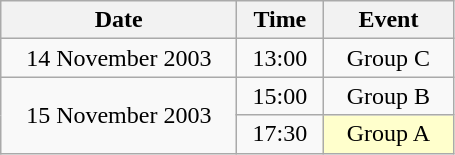<table class = "wikitable" style="text-align:center;">
<tr>
<th width=150>Date</th>
<th width=50>Time</th>
<th width=80>Event</th>
</tr>
<tr>
<td>14 November 2003</td>
<td>13:00</td>
<td>Group C</td>
</tr>
<tr>
<td rowspan=2>15 November 2003</td>
<td>15:00</td>
<td>Group B</td>
</tr>
<tr>
<td>17:30</td>
<td bgcolor=ffffcc>Group A</td>
</tr>
</table>
